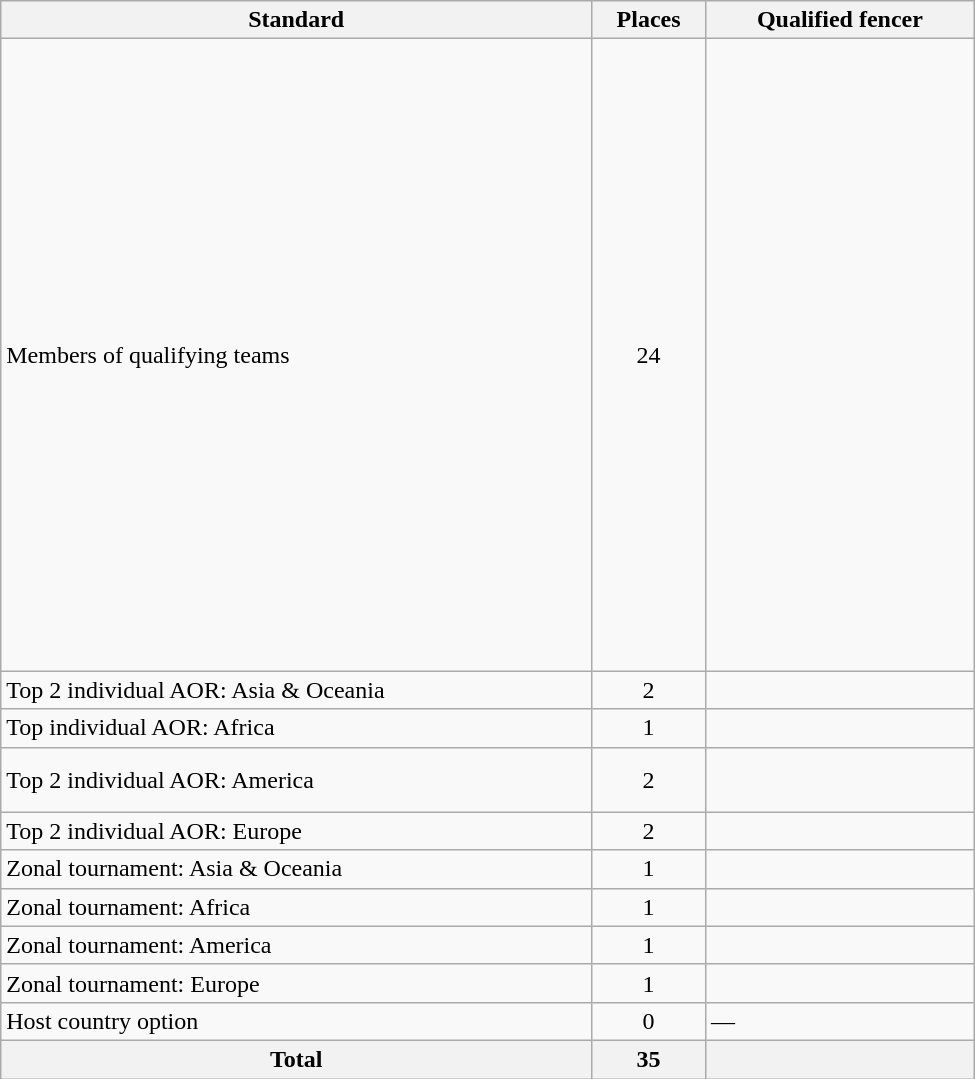<table class="wikitable" width=650>
<tr>
<th>Standard</th>
<th>Places</th>
<th>Qualified fencer</th>
</tr>
<tr>
<td>Members of qualifying teams</td>
<td align=center>24</td>
<td><br><br><br><br><br><br><br><br><br><br><br><br><br><br><br><br><br><br><br><br><br><br><br></td>
</tr>
<tr>
<td>Top 2 individual AOR: Asia & Oceania</td>
<td align=center>2</td>
<td><br></td>
</tr>
<tr>
<td>Top individual AOR: Africa</td>
<td align=center>1</td>
<td></td>
</tr>
<tr>
<td>Top 2 individual AOR: America</td>
<td align=center>2</td>
<td><br><br></td>
</tr>
<tr>
<td>Top 2 individual AOR: Europe</td>
<td align=center>2</td>
<td><br></td>
</tr>
<tr>
<td>Zonal tournament: Asia & Oceania</td>
<td align=center>1</td>
<td></td>
</tr>
<tr>
<td>Zonal tournament: Africa</td>
<td align=center>1</td>
<td></td>
</tr>
<tr>
<td>Zonal tournament: America</td>
<td align=center>1</td>
<td></td>
</tr>
<tr>
<td>Zonal tournament: Europe</td>
<td align=center>1</td>
<td></td>
</tr>
<tr>
<td>Host country option</td>
<td align=center>0</td>
<td>—</td>
</tr>
<tr>
<th>Total</th>
<th>35</th>
<th></th>
</tr>
</table>
